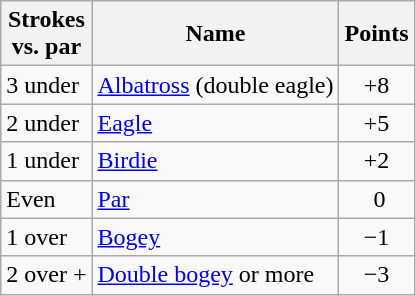<table class="wikitable">
<tr>
<th>Strokes<br>vs. par</th>
<th>Name</th>
<th>Points</th>
</tr>
<tr>
<td>3 under</td>
<td><a href='#'>Albatross</a> (double eagle)</td>
<td align=center>+8</td>
</tr>
<tr>
<td>2 under</td>
<td><a href='#'>Eagle</a></td>
<td align=center>+5</td>
</tr>
<tr>
<td>1 under</td>
<td><a href='#'>Birdie</a></td>
<td align=center>+2</td>
</tr>
<tr>
<td>Even</td>
<td><a href='#'>Par</a></td>
<td align=center> 0</td>
</tr>
<tr>
<td>1 over</td>
<td><a href='#'>Bogey</a></td>
<td align=center>−1</td>
</tr>
<tr>
<td>2 over +</td>
<td><a href='#'>Double bogey</a> or more</td>
<td align=center>−3</td>
</tr>
</table>
